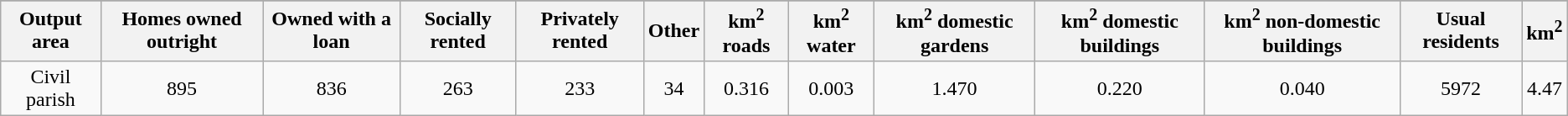<table class="wikitable">
<tr>
</tr>
<tr>
<th>Output area</th>
<th>Homes owned outright</th>
<th>Owned with a loan</th>
<th>Socially rented</th>
<th>Privately rented</th>
<th>Other</th>
<th>km<sup>2</sup> roads</th>
<th>km<sup>2</sup> water</th>
<th>km<sup>2</sup>  domestic gardens</th>
<th>km<sup>2</sup> domestic buildings</th>
<th>km<sup>2</sup> non-domestic buildings</th>
<th>Usual residents</th>
<th>km<sup>2</sup></th>
</tr>
<tr align=center>
<td>Civil parish</td>
<td>895</td>
<td>836</td>
<td>263</td>
<td>233</td>
<td>34</td>
<td>0.316</td>
<td>0.003</td>
<td>1.470</td>
<td>0.220</td>
<td>0.040</td>
<td>5972</td>
<td>4.47</td>
</tr>
</table>
